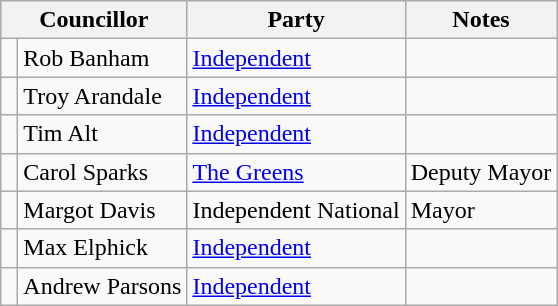<table class="wikitable">
<tr>
<th colspan="2">Councillor</th>
<th>Party</th>
<th>Notes</th>
</tr>
<tr>
<td> </td>
<td>Rob Banham</td>
<td><a href='#'>Independent</a></td>
<td></td>
</tr>
<tr>
<td> </td>
<td>Troy Arandale</td>
<td><a href='#'>Independent</a></td>
<td></td>
</tr>
<tr>
<td> </td>
<td>Tim Alt</td>
<td><a href='#'>Independent</a></td>
<td></td>
</tr>
<tr>
<td> </td>
<td>Carol Sparks</td>
<td><a href='#'>The Greens</a></td>
<td>Deputy Mayor</td>
</tr>
<tr>
<td> </td>
<td>Margot Davis</td>
<td>Independent National</td>
<td>Mayor</td>
</tr>
<tr>
<td> </td>
<td>Max Elphick</td>
<td><a href='#'>Independent</a></td>
<td></td>
</tr>
<tr>
<td> </td>
<td>Andrew Parsons</td>
<td><a href='#'>Independent</a></td>
<td></td>
</tr>
</table>
